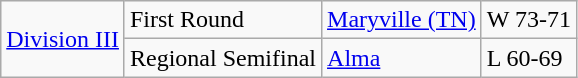<table class="wikitable">
<tr>
<td rowspan="2"><a href='#'>Division III</a></td>
<td>First Round</td>
<td><a href='#'>Maryville (TN)</a></td>
<td>W 73-71</td>
</tr>
<tr>
<td>Regional Semifinal</td>
<td><a href='#'>Alma</a></td>
<td>L 60-69</td>
</tr>
</table>
